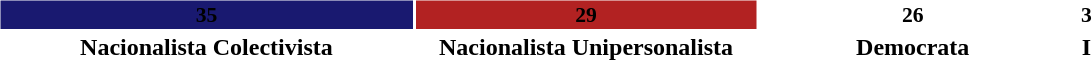<table width=59%>
<tr>
</tr>
<tr align=center>
<td></td>
</tr>
<tr>
<td><br><table width=100% style="text-align:center;">
<tr style="font-weight:bold; font-size:90%;">
<td width=37.63% bgcolor=#191970><span>35</span></td>
<td width=31.18% bgcolor=#B22222><span>29</span></td>
<td width=27.96% bgcolor=><span>26</span></td>
<td width=3.23% bgcolor=>3</td>
</tr>
<tr style="font-weight:bold; text-align:center">
<td><span><strong>Nacionalista Colectivista</strong></span></td>
<td><span><strong>Nacionalista Unipersonalista</strong></span></td>
<td><span><strong>Democrata</strong></span></td>
<td><span>I</span></td>
</tr>
</table>
</td>
</tr>
</table>
